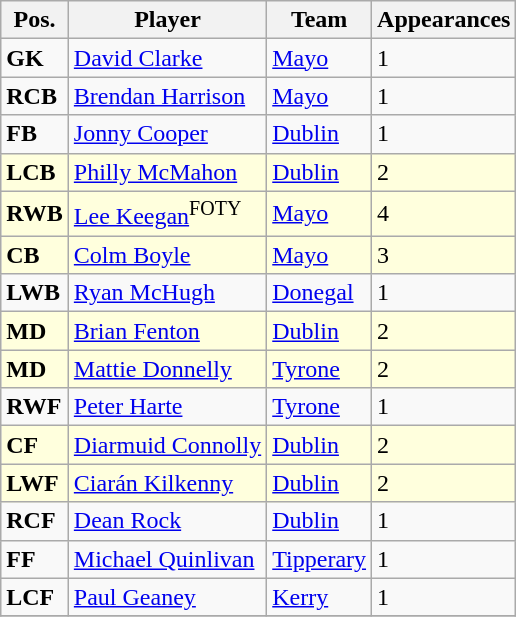<table class="wikitable">
<tr>
<th>Pos.</th>
<th>Player</th>
<th>Team</th>
<th>Appearances</th>
</tr>
<tr>
<td><strong>GK</strong></td>
<td> <a href='#'>David Clarke</a></td>
<td><a href='#'>Mayo</a></td>
<td>1</td>
</tr>
<tr>
<td><strong>RCB</strong></td>
<td> <a href='#'>Brendan Harrison</a></td>
<td><a href='#'>Mayo</a></td>
<td>1</td>
</tr>
<tr>
<td><strong>FB</strong></td>
<td>  <a href='#'>Jonny Cooper</a></td>
<td><a href='#'>Dublin</a></td>
<td>1</td>
</tr>
<tr |- bgcolor=#FFFFDD>
<td><strong>LCB</strong></td>
<td>  <a href='#'>Philly McMahon</a></td>
<td><a href='#'>Dublin</a></td>
<td>2</td>
</tr>
<tr |- bgcolor=#FFFFDD>
<td><strong>RWB</strong></td>
<td> <a href='#'>Lee Keegan</a><sup>FOTY</sup></td>
<td><a href='#'>Mayo</a></td>
<td>4</td>
</tr>
<tr |- bgcolor=#FFFFDD>
<td><strong>CB</strong></td>
<td> <a href='#'>Colm Boyle</a></td>
<td><a href='#'>Mayo</a></td>
<td>3</td>
</tr>
<tr>
<td><strong>LWB</strong></td>
<td>  <a href='#'>Ryan McHugh</a></td>
<td><a href='#'>Donegal</a></td>
<td>1</td>
</tr>
<tr |- bgcolor=#FFFFDD>
<td><strong>MD</strong></td>
<td>  <a href='#'>Brian Fenton</a></td>
<td><a href='#'>Dublin</a></td>
<td>2</td>
</tr>
<tr |- bgcolor=#FFFFDD>
<td><strong>MD</strong></td>
<td> <a href='#'>Mattie Donnelly</a></td>
<td><a href='#'>Tyrone</a></td>
<td>2</td>
</tr>
<tr>
<td><strong>RWF</strong></td>
<td> <a href='#'>Peter Harte</a></td>
<td><a href='#'>Tyrone</a></td>
<td>1</td>
</tr>
<tr |- bgcolor=#FFFFDD>
<td><strong>CF</strong></td>
<td> <a href='#'>Diarmuid Connolly</a></td>
<td><a href='#'>Dublin</a></td>
<td>2</td>
</tr>
<tr |- bgcolor=#FFFFDD>
<td><strong>LWF</strong></td>
<td> <a href='#'>Ciarán Kilkenny</a></td>
<td><a href='#'>Dublin</a></td>
<td>2</td>
</tr>
<tr>
<td><strong>RCF</strong></td>
<td> <a href='#'>Dean Rock</a></td>
<td><a href='#'>Dublin</a></td>
<td>1</td>
</tr>
<tr>
<td><strong>FF</strong></td>
<td> <a href='#'>Michael Quinlivan</a></td>
<td><a href='#'>Tipperary</a></td>
<td>1</td>
</tr>
<tr>
<td><strong>LCF</strong></td>
<td> <a href='#'>Paul Geaney</a></td>
<td><a href='#'>Kerry</a></td>
<td>1</td>
</tr>
<tr bgcolor=#FFFFDD>
</tr>
</table>
